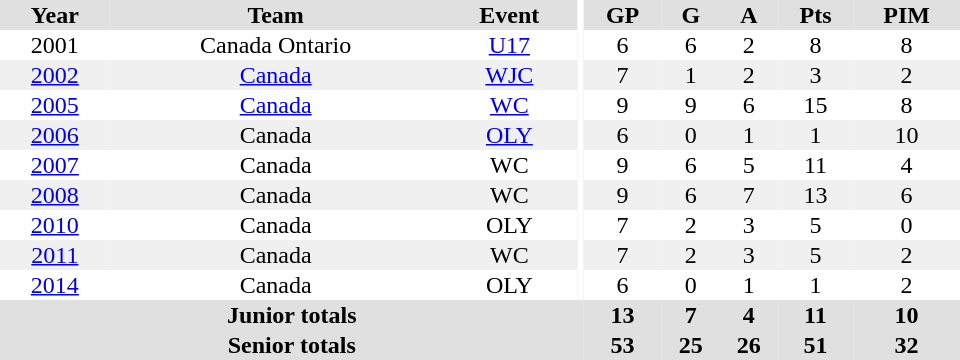<table border="0" cellpadding="1" cellspacing="0" ID="Table3" style="text-align:center; width:40em">
<tr bgcolor="#e0e0e0">
<th>Year</th>
<th>Team</th>
<th>Event</th>
<th rowspan="102" bgcolor="#ffffff"></th>
<th>GP</th>
<th>G</th>
<th>A</th>
<th>Pts</th>
<th>PIM</th>
</tr>
<tr>
<td>2001</td>
<td>Canada Ontario</td>
<td><a href='#'>U17</a></td>
<td>6</td>
<td>6</td>
<td>2</td>
<td>8</td>
<td>8</td>
</tr>
<tr bgcolor="#f0f0f0">
<td><a href='#'>2002</a></td>
<td><a href='#'>Canada</a></td>
<td><a href='#'>WJC</a></td>
<td>7</td>
<td>1</td>
<td>2</td>
<td>3</td>
<td>2</td>
</tr>
<tr>
<td><a href='#'>2005</a></td>
<td><a href='#'>Canada</a></td>
<td><a href='#'>WC</a></td>
<td>9</td>
<td>9</td>
<td>6</td>
<td>15</td>
<td>8</td>
</tr>
<tr bgcolor="#f0f0f0">
<td><a href='#'>2006</a></td>
<td>Canada</td>
<td><a href='#'>OLY</a></td>
<td>6</td>
<td>0</td>
<td>1</td>
<td>1</td>
<td>10</td>
</tr>
<tr>
<td><a href='#'>2007</a></td>
<td>Canada</td>
<td>WC</td>
<td>9</td>
<td>6</td>
<td>5</td>
<td>11</td>
<td>4</td>
</tr>
<tr bgcolor="#f0f0f0">
<td><a href='#'>2008</a></td>
<td>Canada</td>
<td>WC</td>
<td>9</td>
<td>6</td>
<td>7</td>
<td>13</td>
<td>6</td>
</tr>
<tr>
<td><a href='#'>2010</a></td>
<td>Canada</td>
<td>OLY</td>
<td>7</td>
<td>2</td>
<td>3</td>
<td>5</td>
<td>0</td>
</tr>
<tr bgcolor="#f0f0f0">
<td><a href='#'>2011</a></td>
<td>Canada</td>
<td>WC</td>
<td>7</td>
<td>2</td>
<td>3</td>
<td>5</td>
<td>2</td>
</tr>
<tr>
<td><a href='#'>2014</a></td>
<td>Canada</td>
<td>OLY</td>
<td>6</td>
<td>0</td>
<td>1</td>
<td>1</td>
<td>2</td>
</tr>
<tr bgcolor="#e0e0e0">
<th colspan="4">Junior totals</th>
<th>13</th>
<th>7</th>
<th>4</th>
<th>11</th>
<th>10</th>
</tr>
<tr bgcolor="#e0e0e0">
<th colspan="4">Senior totals</th>
<th>53</th>
<th>25</th>
<th>26</th>
<th>51</th>
<th>32</th>
</tr>
</table>
